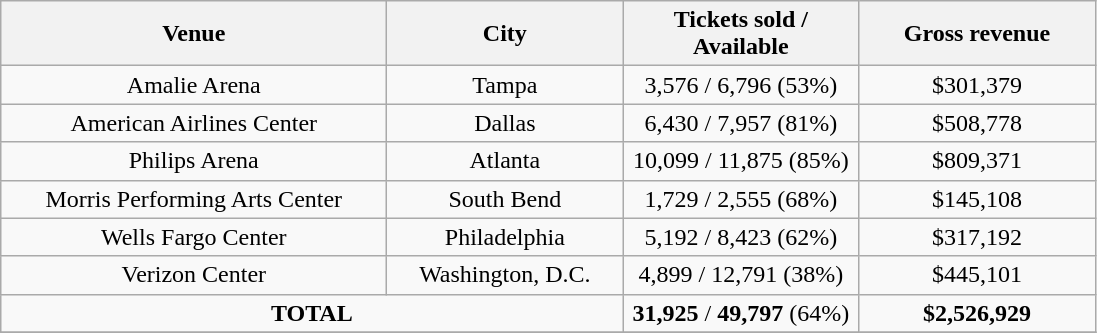<table class="wikitable" style="text-align:center">
<tr>
<th style="width:250px;">Venue</th>
<th style="width:150px;">City</th>
<th style="width:150px;">Tickets sold / Available</th>
<th style="width:150px;">Gross revenue</th>
</tr>
<tr>
<td>Amalie Arena</td>
<td>Tampa</td>
<td>3,576 / 6,796 (53%)</td>
<td>$301,379</td>
</tr>
<tr>
<td>American Airlines Center</td>
<td>Dallas</td>
<td>6,430 / 7,957 (81%)</td>
<td>$508,778</td>
</tr>
<tr>
<td>Philips Arena</td>
<td>Atlanta</td>
<td>10,099 / 11,875 (85%)</td>
<td>$809,371</td>
</tr>
<tr>
<td>Morris Performing Arts Center</td>
<td>South Bend</td>
<td>1,729 / 2,555 (68%)</td>
<td>$145,108</td>
</tr>
<tr>
<td>Wells Fargo Center</td>
<td>Philadelphia</td>
<td>5,192 / 8,423 (62%)</td>
<td>$317,192</td>
</tr>
<tr>
<td>Verizon Center</td>
<td>Washington, D.C.</td>
<td>4,899 / 12,791 (38%)</td>
<td>$445,101</td>
</tr>
<tr>
<td colspan="2"><strong>TOTAL</strong></td>
<td><strong>31,925</strong> / <strong>49,797</strong> (64%)</td>
<td><strong>$2,526,929</strong></td>
</tr>
<tr>
</tr>
</table>
